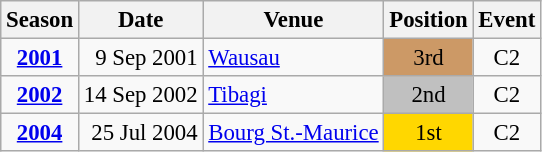<table class="wikitable" style="text-align:center; font-size:95%;">
<tr>
<th>Season</th>
<th>Date</th>
<th>Venue</th>
<th>Position</th>
<th>Event</th>
</tr>
<tr>
<td><strong><a href='#'>2001</a></strong></td>
<td align=right>9 Sep 2001</td>
<td align=left><a href='#'>Wausau</a></td>
<td bgcolor=cc9966>3rd</td>
<td>C2</td>
</tr>
<tr>
<td><strong><a href='#'>2002</a></strong></td>
<td align=right>14 Sep 2002</td>
<td align=left><a href='#'>Tibagi</a></td>
<td bgcolor=silver>2nd</td>
<td>C2</td>
</tr>
<tr>
<td><strong><a href='#'>2004</a></strong></td>
<td align=right>25 Jul 2004</td>
<td align=left><a href='#'>Bourg St.-Maurice</a></td>
<td bgcolor=gold>1st</td>
<td>C2</td>
</tr>
</table>
